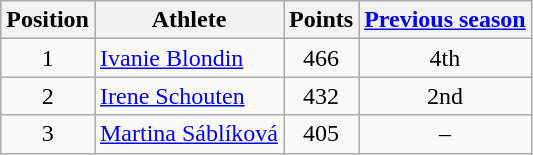<table class="wikitable">
<tr>
<th>Position</th>
<th>Athlete</th>
<th>Points</th>
<th><a href='#'>Previous season</a></th>
</tr>
<tr align="center">
<td>1</td>
<td align="left"> <a href='#'>Ivanie Blondin</a></td>
<td>466</td>
<td>4th</td>
</tr>
<tr align="center">
<td>2</td>
<td align="left"> <a href='#'>Irene Schouten</a></td>
<td>432</td>
<td>2nd</td>
</tr>
<tr align="center">
<td>3</td>
<td align="left"> <a href='#'>Martina Sáblíková</a></td>
<td>405</td>
<td>–</td>
</tr>
</table>
